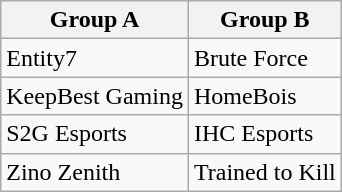<table class="wikitable" style="margin-left:auto; margin-right:auto;">
<tr>
<th>Group A</th>
<th>Group B</th>
</tr>
<tr>
<td> Entity7</td>
<td> Brute Force</td>
</tr>
<tr>
<td> KeepBest Gaming</td>
<td> HomeBois</td>
</tr>
<tr>
<td> S2G Esports</td>
<td> IHC Esports</td>
</tr>
<tr>
<td> Zino Zenith</td>
<td> Trained to Kill</td>
</tr>
</table>
